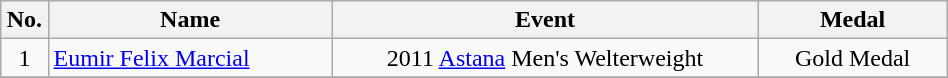<table class="wikitable" width=50%>
<tr>
<th width=05%>No.</th>
<th width=30%>Name</th>
<th width=45%>Event</th>
<th width=20%>Medal</th>
</tr>
<tr align=center>
<td>1</td>
<td align=left><a href='#'>Eumir Felix Marcial</a></td>
<td>2011 <a href='#'>Astana</a> Men's Welterweight</td>
<td> Gold Medal</td>
</tr>
<tr align=center>
</tr>
</table>
